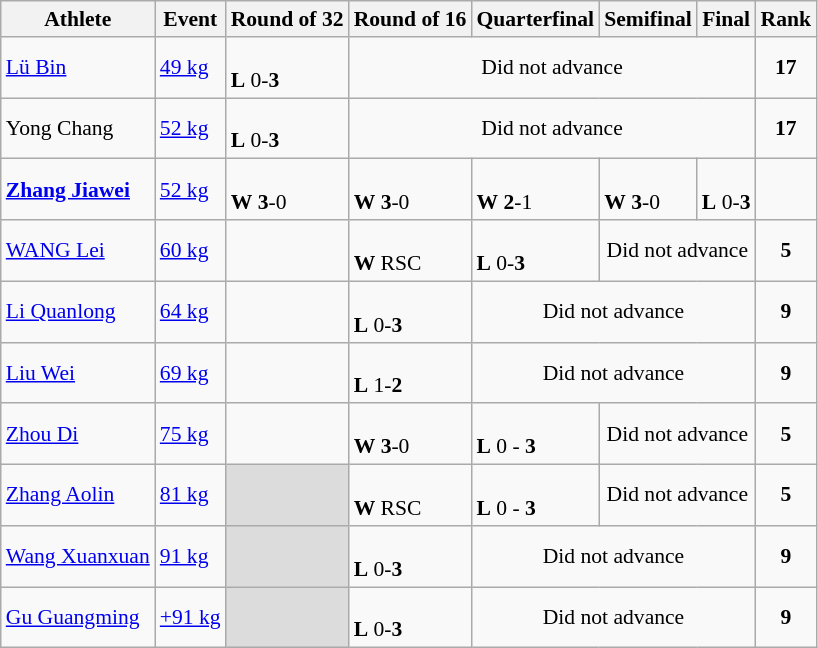<table class="wikitable" style="font-size:90%">
<tr>
<th>Athlete</th>
<th>Event</th>
<th>Round of 32</th>
<th>Round of 16</th>
<th>Quarterfinal</th>
<th>Semifinal</th>
<th>Final</th>
<th>Rank</th>
</tr>
<tr>
<td><a href='#'>Lü Bin</a></td>
<td><a href='#'>49 kg</a></td>
<td> <br><strong>L</strong> 0-<strong>3</strong></td>
<td colspan="4" style="text-align:center;">Did not advance</td>
<td align=center><strong>17</strong></td>
</tr>
<tr>
<td>Yong Chang</td>
<td><a href='#'>52 kg</a></td>
<td> <br><strong>L</strong> 0-<strong>3</strong></td>
<td colspan="4" style="text-align:center;">Did not advance</td>
<td align=center><strong>17</strong></td>
</tr>
<tr>
<td><strong><a href='#'>Zhang Jiawei</a></strong></td>
<td><a href='#'>52 kg</a></td>
<td> <br><strong>W</strong> <strong>3</strong>-0</td>
<td> <br><strong>W</strong> <strong>3</strong>-0</td>
<td> <br><strong>W</strong> <strong>2</strong>-1</td>
<td> <br><strong>W</strong> <strong>3</strong>-0</td>
<td> <br> <strong>L</strong> 0-<strong>3</strong></td>
<td align=center></td>
</tr>
<tr>
<td><a href='#'>WANG Lei</a></td>
<td><a href='#'>60 kg</a></td>
<td></td>
<td> <br><strong>W</strong> RSC</td>
<td><br><strong>L</strong> 0-<strong>3</strong></td>
<td colspan="2" style="text-align:center;">Did not advance</td>
<td align=center><strong>5</strong></td>
</tr>
<tr>
<td><a href='#'>Li Quanlong</a></td>
<td><a href='#'>64 kg</a></td>
<td></td>
<td><br><strong>L</strong> 0-<strong>3</strong></td>
<td colspan="3" style="text-align:center;">Did not advance</td>
<td align=center><strong>9</strong></td>
</tr>
<tr>
<td><a href='#'>Liu Wei</a></td>
<td><a href='#'>69 kg</a></td>
<td></td>
<td><br><strong>L</strong> 1-<strong>2</strong></td>
<td colspan="3" style="text-align:center;">Did not advance</td>
<td align=center><strong>9</strong></td>
</tr>
<tr>
<td><a href='#'>Zhou Di</a></td>
<td><a href='#'>75 kg</a></td>
<td></td>
<td> <br><strong>W</strong> <strong>3</strong>-0</td>
<td> <br><strong>L</strong> 0 - <strong>3</strong></td>
<td colspan="2" style="text-align:center;">Did not advance</td>
<td align=center><strong>5</strong></td>
</tr>
<tr>
<td><a href='#'>Zhang Aolin</a></td>
<td><a href='#'>81 kg</a></td>
<td style="background:#dcdcdc;"></td>
<td> <br><strong>W</strong> RSC</td>
<td> <br><strong>L</strong> 0 - <strong>3</strong></td>
<td colspan="2" style="text-align:center;">Did not advance</td>
<td align=center><strong>5</strong></td>
</tr>
<tr>
<td><a href='#'>Wang Xuanxuan</a></td>
<td><a href='#'>91 kg</a></td>
<td style="background:#dcdcdc;"></td>
<td><br><strong>L</strong> 0-<strong>3</strong></td>
<td colspan="3" style="text-align:center;">Did not advance</td>
<td align=center><strong>9</strong></td>
</tr>
<tr>
<td><a href='#'>Gu Guangming</a></td>
<td><a href='#'>+91 kg</a></td>
<td style="background:#dcdcdc;"></td>
<td> <br><strong>L</strong> 0-<strong>3</strong></td>
<td colspan="3" style="text-align:center;">Did not advance</td>
<td align=center><strong>9</strong></td>
</tr>
</table>
